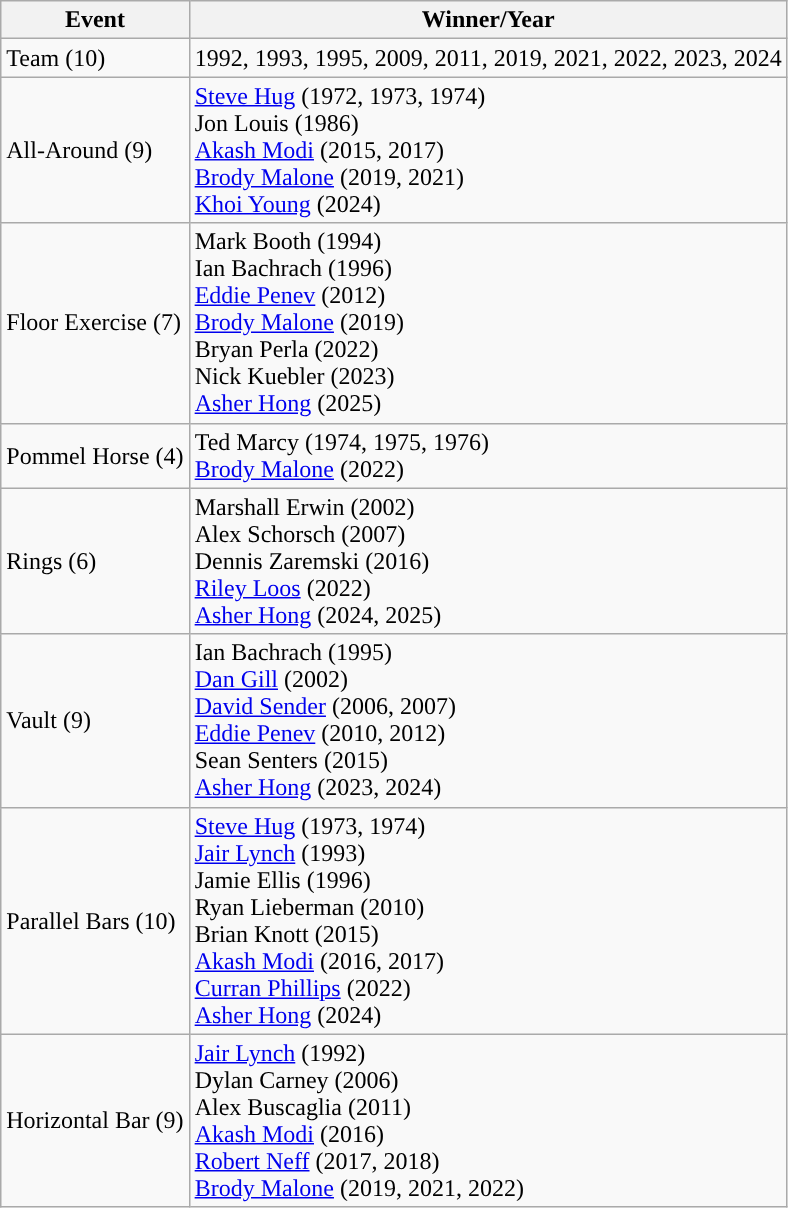<table class="wikitable">
<tr>
<th>Event</th>
<th>Winner/Year</th>
</tr>
<tr>
<td>Team (10)</td>
<td>1992, 1993, 1995, 2009, 2011, 2019, 2021, 2022, 2023, 2024</td>
</tr>
<tr>
<td>All-Around (9)</td>
<td><a href='#'>Steve Hug</a> (1972, 1973, 1974)<br>Jon Louis (1986)<br><a href='#'>Akash Modi</a> (2015, 2017)<br><a href='#'>Brody Malone</a> (2019, 2021)<br><a href='#'>Khoi Young</a> (2024)</td>
</tr>
<tr>
<td>Floor Exercise (7)</td>
<td>Mark Booth (1994)<br>Ian Bachrach (1996)<br><a href='#'>Eddie Penev</a> (2012)<br><a href='#'>Brody Malone</a> (2019)<br>Bryan Perla (2022)<br>Nick Kuebler (2023)<br><a href='#'>Asher Hong</a> (2025)</td>
</tr>
<tr>
<td>Pommel Horse (4)</td>
<td>Ted Marcy (1974, 1975, 1976)<br><a href='#'>Brody Malone</a> (2022)</td>
</tr>
<tr>
<td>Rings (6)</td>
<td>Marshall Erwin (2002)<br>Alex Schorsch (2007)<br>Dennis Zaremski (2016)<br><a href='#'>Riley Loos</a> (2022)<br><a href='#'>Asher Hong</a> (2024, 2025)</td>
</tr>
<tr>
<td>Vault (9)</td>
<td>Ian Bachrach (1995)<br><a href='#'>Dan Gill</a> (2002)<br><a href='#'>David Sender</a> (2006, 2007)<br><a href='#'>Eddie Penev</a> (2010, 2012)<br>Sean Senters (2015)<br><a href='#'>Asher Hong</a> (2023, 2024)</td>
</tr>
<tr>
<td>Parallel Bars (10)</td>
<td><a href='#'>Steve Hug</a> (1973, 1974)<br><a href='#'>Jair Lynch</a> (1993)<br>Jamie Ellis (1996)<br>Ryan Lieberman (2010)<br>Brian Knott (2015)<br><a href='#'>Akash Modi</a> (2016, 2017)<br><a href='#'>Curran Phillips</a> (2022)<br><a href='#'>Asher Hong</a> (2024)</td>
</tr>
<tr>
<td>Horizontal Bar (9)</td>
<td><a href='#'>Jair Lynch</a> (1992)<br>Dylan Carney (2006)<br>Alex Buscaglia (2011)<br><a href='#'>Akash Modi</a> (2016)<br><a href='#'>Robert Neff</a> (2017, 2018)<br><a href='#'>Brody Malone</a> (2019, 2021, 2022)</td>
</tr>
</table>
